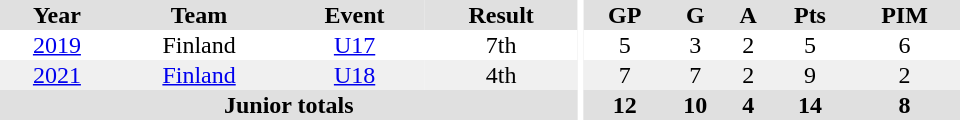<table border="0" cellpadding="1" cellspacing="0" id="Table3" style="text-align:center; width:40em">
<tr bgcolor="#e0e0e0">
<th>Year</th>
<th>Team</th>
<th>Event</th>
<th>Result</th>
<th rowspan="102" bgcolor="#ffffff"></th>
<th>GP</th>
<th>G</th>
<th>A</th>
<th>Pts</th>
<th>PIM</th>
</tr>
<tr>
<td><a href='#'>2019</a></td>
<td>Finland</td>
<td><a href='#'>U17</a></td>
<td>7th</td>
<td>5</td>
<td>3</td>
<td>2</td>
<td>5</td>
<td>6</td>
</tr>
<tr bgcolor="#f0f0f0">
<td><a href='#'>2021</a></td>
<td><a href='#'>Finland</a></td>
<td><a href='#'>U18</a></td>
<td>4th</td>
<td>7</td>
<td>7</td>
<td>2</td>
<td>9</td>
<td>2</td>
</tr>
<tr bgcolor="#e0e0e0">
<th colspan="4">Junior totals</th>
<th>12</th>
<th>10</th>
<th>4</th>
<th>14</th>
<th>8</th>
</tr>
</table>
